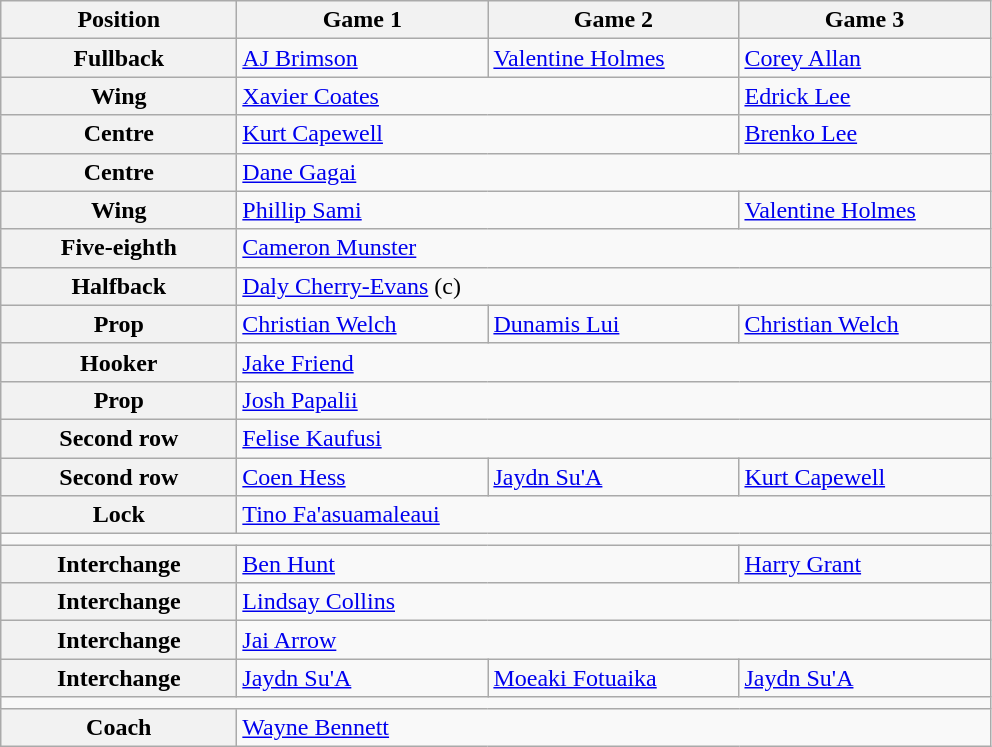<table class="wikitable">
<tr>
<th style="width:150px;">Position</th>
<th style="width:160px;">Game 1</th>
<th style="width:160px;">Game 2</th>
<th style="width:160px;">Game 3</th>
</tr>
<tr>
<th>Fullback</th>
<td colspan="1"> <a href='#'>AJ Brimson</a></td>
<td colspan="1"> <a href='#'>Valentine Holmes</a></td>
<td colspan="1"> <a href='#'>Corey Allan</a></td>
</tr>
<tr>
<th>Wing</th>
<td colspan="2"> <a href='#'>Xavier Coates</a></td>
<td colspan="1"> <a href='#'>Edrick Lee</a></td>
</tr>
<tr>
<th>Centre</th>
<td colspan="2"> <a href='#'>Kurt Capewell</a></td>
<td colspan="1"> <a href='#'>Brenko Lee</a></td>
</tr>
<tr>
<th>Centre</th>
<td colspan="3"> <a href='#'>Dane Gagai</a></td>
</tr>
<tr>
<th>Wing</th>
<td colspan="2"> <a href='#'>Phillip Sami</a></td>
<td colspan="1"> <a href='#'>Valentine Holmes</a></td>
</tr>
<tr>
<th>Five-eighth</th>
<td colspan="3"> <a href='#'>Cameron Munster</a></td>
</tr>
<tr>
<th>Halfback</th>
<td colspan="3"> <a href='#'>Daly Cherry-Evans</a> (c)</td>
</tr>
<tr>
<th>Prop</th>
<td colspan="1"> <a href='#'>Christian Welch</a></td>
<td colspan="1"> <a href='#'>Dunamis Lui</a></td>
<td colspan="1"> <a href='#'>Christian Welch</a></td>
</tr>
<tr>
<th>Hooker</th>
<td colspan="3"> <a href='#'>Jake Friend</a></td>
</tr>
<tr>
<th>Prop</th>
<td colspan="3"> <a href='#'>Josh Papalii</a></td>
</tr>
<tr>
<th>Second row</th>
<td colspan="3"> <a href='#'>Felise Kaufusi</a></td>
</tr>
<tr>
<th>Second row</th>
<td colspan="1"> <a href='#'>Coen Hess</a></td>
<td colspan="1"> <a href='#'>Jaydn Su'A</a></td>
<td colspan="1"> <a href='#'>Kurt Capewell</a></td>
</tr>
<tr>
<th>Lock</th>
<td colspan="3"> <a href='#'>Tino Fa'asuamaleaui</a></td>
</tr>
<tr>
<td colspan="4"></td>
</tr>
<tr>
<th>Interchange</th>
<td colspan="2"> <a href='#'>Ben Hunt</a></td>
<td colspan="1"> <a href='#'>Harry Grant</a></td>
</tr>
<tr>
<th>Interchange</th>
<td colspan="3"> <a href='#'>Lindsay Collins</a></td>
</tr>
<tr>
<th>Interchange</th>
<td colspan="3"> <a href='#'>Jai Arrow</a></td>
</tr>
<tr>
<th>Interchange</th>
<td colspan="1"> <a href='#'>Jaydn Su'A</a></td>
<td colspan="1"> <a href='#'>Moeaki Fotuaika</a></td>
<td colspan="1"> <a href='#'>Jaydn Su'A</a></td>
</tr>
<tr>
<td colspan="4"></td>
</tr>
<tr>
<th>Coach</th>
<td colspan="3"> <a href='#'>Wayne Bennett</a></td>
</tr>
</table>
